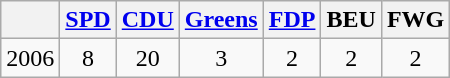<table class="wikitable">
<tr>
<th></th>
<th><a href='#'>SPD</a></th>
<th><a href='#'>CDU</a></th>
<th><a href='#'>Greens</a></th>
<th><a href='#'>FDP</a></th>
<th>BEU</th>
<th>FWG</th>
</tr>
<tr align="center">
<td>2006</td>
<td>8</td>
<td>20</td>
<td>3</td>
<td>2</td>
<td>2</td>
<td>2</td>
</tr>
</table>
